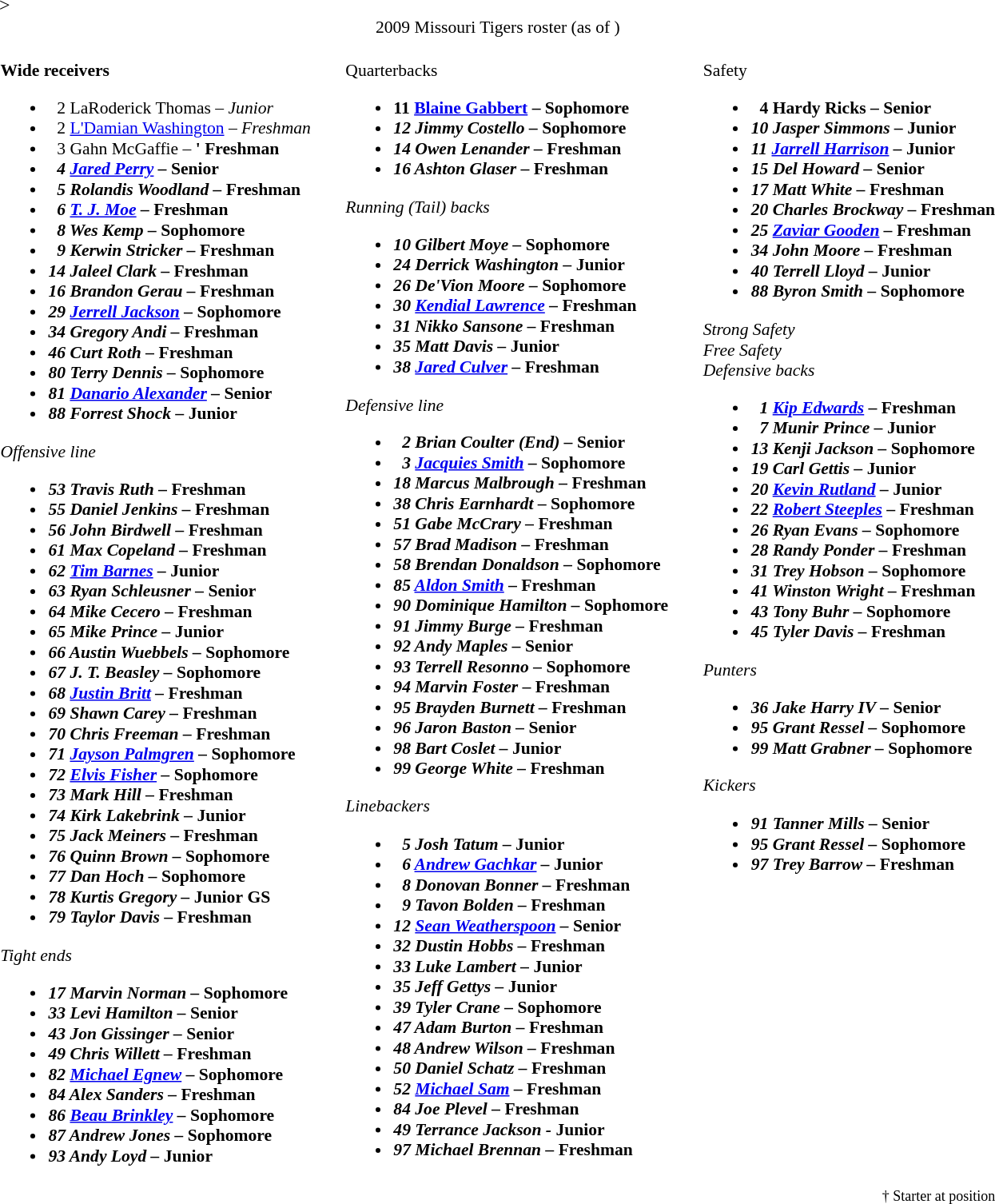<table class="toccolours" style="border-collapse:collapse; font-size:90%;">
<tr>
<td colspan="7" align="center">2009 Missouri Tigers roster (as of   )</td>
</tr>
<tr>
<td valign="top"><br><strong>Wide receivers</strong><ul><li>  2  LaRoderick Thomas – <em>Junior</em></li><li>  2  <a href='#'>L'Damian Washington</a> – <em>Freshman</em></li><li>  3  Gahn McGaffie – <strong>' Freshman<em></li><li>  4  <a href='#'>Jared Perry</a> – </em>Senior<em></li><li>  5  Rolandis Woodland – </em> Freshman<em></li><li>  6  <a href='#'>T. J. Moe</a> – </em>Freshman<em></li><li>  8  Wes Kemp – </em>Sophomore<em></li><li>  9  Kerwin Stricker – </em>Freshman<em></li><li>14  Jaleel Clark – </em>Freshman<em></li><li>16  Brandon Gerau – </em>Freshman<em></li><li>29  <a href='#'>Jerrell Jackson</a> – </em>Sophomore<em></li><li>34  Gregory Andi – </em> Freshman<em></li><li>46  Curt Roth – </em> Freshman<em></li><li>80  Terry Dennis – </em>Sophomore<em></li><li>81  <a href='#'>Danario Alexander</a> – </em>Senior<em></li><li>88  Forrest Shock – </em>Junior<em></li></ul></strong>Offensive line<strong><ul><li>53  Travis Ruth – </em> Freshman<em></li><li>55  Daniel Jenkins – </em> Freshman<em></li><li>56  John Birdwell – </em> Freshman<em></li><li>61  Max Copeland – </em>Freshman<em></li><li>62  <a href='#'>Tim Barnes</a> – </em>Junior<em></li><li>63  Ryan Schleusner – </em>Senior<em></li><li>64  Mike Cecero – </em> Freshman<em></li><li>65  Mike Prince – </em> Junior<em></li><li>66  Austin Wuebbels – </em> Sophomore<em></li><li>67  J. T. Beasley – </em>Sophomore<em></li><li>68  <a href='#'>Justin Britt</a> – </em>Freshman<em></li><li>69  Shawn Carey – </em>Freshman<em></li><li>70  Chris Freeman – </em>Freshman<em></li><li>71  <a href='#'>Jayson Palmgren</a> – </em> Sophomore<em></li><li>72  <a href='#'>Elvis Fisher</a> – </em>Sophomore<em></li><li>73  Mark Hill – </em>Freshman<em></li><li>74  Kirk Lakebrink – </em>Junior<em></li><li>75  Jack Meiners – </em>Freshman<em></li><li>76  Quinn Brown – </em>Sophomore<em></li><li>77  Dan Hoch – </em>Sophomore<em></li><li>78  Kurtis Gregory – </em>  Junior<em> </em>GS<em></li><li>79  Taylor Davis – </em> Freshman<em></li></ul></strong>Tight ends<strong><ul><li>17  Marvin Norman – </em> Sophomore<em></li><li>33  Levi Hamilton – </em>Senior<em></li><li>43  Jon Gissinger – </em>Senior<em></li><li>49  Chris Willett – </em> Freshman<em></li><li>82  <a href='#'>Michael Egnew</a> – </em>Sophomore<em></li><li>84  Alex Sanders – </em>Freshman<em></li><li>86  <a href='#'>Beau Brinkley</a> – </em>Sophomore<em></li><li>87  Andrew Jones – </em>Sophomore<em></li><li>93  Andy Loyd – </em>Junior<em></li></ul></td>
<td width="25"> </td>
<td valign="top"><br></strong>Quarterbacks<strong><ul><li>11  <a href='#'>Blaine Gabbert</a> – </em>Sophomore<em></li><li>12  Jimmy Costello – </em>Sophomore<em></li><li>14  Owen Lenander – </em>Freshman<em></li><li>16  Ashton Glaser – </em>Freshman<em></li></ul></strong>Running (Tail) backs<strong><ul><li>10  Gilbert Moye – </em> Sophomore<em></li><li>24  Derrick Washington – </em>Junior<em></li><li>26  De'Vion Moore – </em> Sophomore<em></li><li>30  <a href='#'>Kendial Lawrence</a> – </em>Freshman<em></li><li>31  Nikko Sansone – </em>Freshman<em></li><li>35  Matt Davis – </em>Junior<em></li><li>38  <a href='#'>Jared Culver</a> – </em> Freshman<em></li></ul></strong>Defensive line<strong><ul><li>  2  Brian Coulter (End) – </em>Senior<em></li><li>  3  <a href='#'>Jacquies Smith</a> – </em>Sophomore<em></li><li>18  Marcus Malbrough – </em> Freshman<em></li><li>38  Chris Earnhardt – </em>Sophomore<em></li><li>51  Gabe McCrary – </em>Freshman<em></li><li>57  Brad Madison – </em> Freshman<em></li><li>58  Brendan Donaldson – </em>Sophomore<em></li><li>85  <a href='#'>Aldon Smith</a> – </em> Freshman<em></li><li>90  Dominique Hamilton – </em>Sophomore<em></li><li>91  Jimmy Burge – </em> Freshman<em></li><li>92  Andy Maples – </em>Senior<em></li><li>93  Terrell Resonno – </em> Sophomore<em></li><li>94  Marvin Foster – </em>Freshman<em></li><li>95  Brayden Burnett – </em>Freshman<em></li><li>96  Jaron Baston – </em>Senior<em></li><li>98  Bart Coslet  – </em>Junior<em></li><li>99  George White – </em> Freshman<em></li></ul></strong>Linebackers<strong><ul><li>  5  Josh Tatum – </em>Junior<em></li><li>  6  <a href='#'>Andrew Gachkar</a> – </em>Junior<em></li><li>  8  Donovan Bonner – </em>Freshman<em></li><li>  9  Tavon Bolden – </em>Freshman<em></li><li>12  <a href='#'>Sean Weatherspoon</a> – </em>Senior<em></li><li>32 Dustin Hobbs – </em>Freshman<em></li><li>33  Luke Lambert – </em>Junior<em></li><li>35  Jeff Gettys – </em>Junior<em></li><li>39  Tyler Crane – </em>Sophomore<em></li><li>47  Adam Burton – </em>Freshman<em></li><li>48  Andrew Wilson – </em>Freshman<em></li><li>50  Daniel Schatz – </em>Freshman<em></li><li>52  <a href='#'>Michael Sam</a> – </em>Freshman<em></li><li>84  Joe Plevel – </em> Freshman<em></li><li>49  Terrance Jackson - </em>Junior<em></li><li>97  Michael Brennan – </em>Freshman<em></li></ul></td>
<td width="25"> </td>
<td valign="top"><br></strong>Safety<strong><ul><li>  4  Hardy Ricks – </em>Senior<em></li><li>10  Jasper Simmons – </em>Junior<em></li><li>11  <a href='#'>Jarrell Harrison</a> – </em>Junior<em></li><li>15  Del Howard – </em>Senior<em></li><li>17  Matt White – </em>Freshman<em></li><li>20  Charles Brockway – </em> Freshman<em></li><li>25  <a href='#'>Zaviar Gooden</a> – </em> Freshman<em></li><li>34  John Moore – </em> Freshman<em></li><li>40  Terrell Lloyd – </em>Junior<em></li><li>88  Byron Smith – </em>Sophomore<em></li></ul></strong>Strong Safety<strong><br></strong>Free Safety<strong><br></strong>Defensive backs<strong><ul><li>  1  <a href='#'>Kip Edwards</a> – </em> Freshman<em></li><li>  7  Munir Prince – </em> Junior<em></li><li>13  Kenji Jackson – </em>Sophomore<em></li><li>19  Carl Gettis – </em>Junior<em></li><li>20  <a href='#'>Kevin Rutland</a> – </em> Junior<em></li><li>22  <a href='#'>Robert Steeples</a> – </em> Freshman<em></li><li>26  Ryan Evans – </em>Sophomore<em></li><li>28  Randy Ponder – </em>Freshman<em></li><li>31  Trey Hobson – </em>Sophomore<em></li><li>41  Winston Wright – </em>Freshman<em></li><li>43  Tony Buhr – </em>Sophomore<em></li><li>45  Tyler Davis – </em>Freshman<em></li></ul></strong>Punters<strong><ul><li>36  Jake Harry IV – </em>Senior<em></li><li>95  Grant Ressel – </em> Sophomore<em></li><li>99  Matt Grabner – </em>Sophomore<em></li></ul></strong>Kickers<strong><ul><li>91  Tanner Mills – </em>Senior<em></li><li>95  Grant Ressel – </em> Sophomore<em></li><li>97  Trey Barrow – </em> Freshman<em></li></ul></td>
</tr>
<tr -->>
<td colspan="5" valign="bottom" align="right"><small>† Starter at position</small></td>
</tr>
</table>
